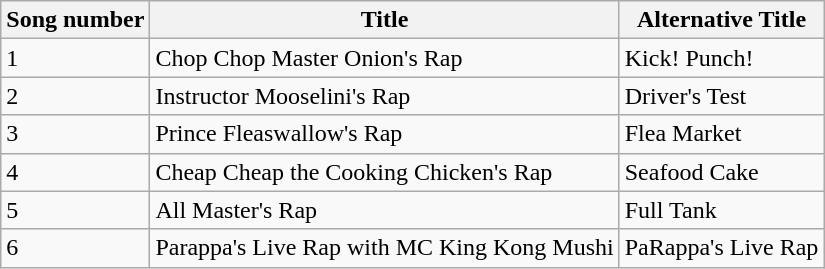<table class="wikitable">
<tr>
<th>Song number</th>
<th>Title</th>
<th>Alternative Title</th>
</tr>
<tr>
<td>1</td>
<td>Chop Chop Master Onion's Rap</td>
<td>Kick! Punch!</td>
</tr>
<tr>
<td>2</td>
<td>Instructor Mooselini's Rap</td>
<td>Driver's Test</td>
</tr>
<tr>
<td>3</td>
<td>Prince Fleaswallow's Rap</td>
<td>Flea Market</td>
</tr>
<tr>
<td>4</td>
<td>Cheap Cheap the Cooking Chicken's Rap</td>
<td>Seafood Cake</td>
</tr>
<tr>
<td>5</td>
<td>All Master's Rap</td>
<td>Full Tank</td>
</tr>
<tr>
<td>6</td>
<td>Parappa's Live Rap with MC King Kong Mushi</td>
<td>PaRappa's Live Rap</td>
</tr>
</table>
